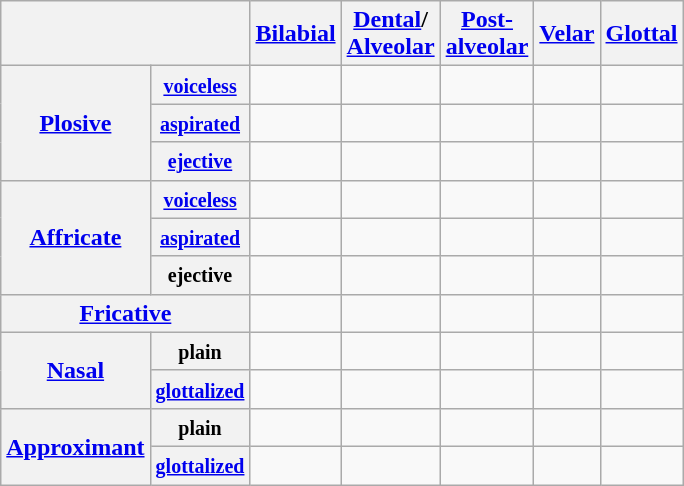<table class="wikitable" style="text-align:center">
<tr>
<th colspan="2"></th>
<th><a href='#'>Bilabial</a></th>
<th><a href='#'>Dental</a>/<br><a href='#'>Alveolar</a></th>
<th><a href='#'>Post-<br>alveolar</a></th>
<th><a href='#'>Velar</a></th>
<th><a href='#'>Glottal</a></th>
</tr>
<tr align="center">
<th rowspan="3"><a href='#'>Plosive</a></th>
<th><a href='#'><small>voiceless</small></a></th>
<td></td>
<td></td>
<td></td>
<td></td>
<td></td>
</tr>
<tr>
<th><small><a href='#'>aspirated</a></small></th>
<td></td>
<td></td>
<td></td>
<td></td>
<td></td>
</tr>
<tr align="center">
<th><small><a href='#'>ejective</a></small></th>
<td></td>
<td></td>
<td></td>
<td></td>
<td></td>
</tr>
<tr align="center">
<th rowspan="3"><a href='#'>Affricate</a></th>
<th><a href='#'><small>voiceless</small></a></th>
<td></td>
<td></td>
<td></td>
<td></td>
<td></td>
</tr>
<tr>
<th><small><a href='#'>aspirated</a></small></th>
<td></td>
<td></td>
<td></td>
<td></td>
<td></td>
</tr>
<tr align="center">
<th><small>ejective</small></th>
<td></td>
<td></td>
<td></td>
<td></td>
<td></td>
</tr>
<tr align="center">
<th colspan="2"><a href='#'>Fricative</a></th>
<td></td>
<td></td>
<td></td>
<td></td>
<td></td>
</tr>
<tr>
<th rowspan="2"><a href='#'>Nasal</a></th>
<th><small>plain</small></th>
<td></td>
<td></td>
<td></td>
<td></td>
<td></td>
</tr>
<tr>
<th><small><a href='#'>glottalized</a></small></th>
<td></td>
<td></td>
<td></td>
<td></td>
<td></td>
</tr>
<tr align="center">
<th rowspan="2"><a href='#'>Approximant</a></th>
<th><small>plain</small></th>
<td></td>
<td></td>
<td></td>
<td></td>
<td></td>
</tr>
<tr align="center">
<th><small><a href='#'>glottalized</a></small></th>
<td></td>
<td></td>
<td></td>
<td></td>
<td></td>
</tr>
</table>
